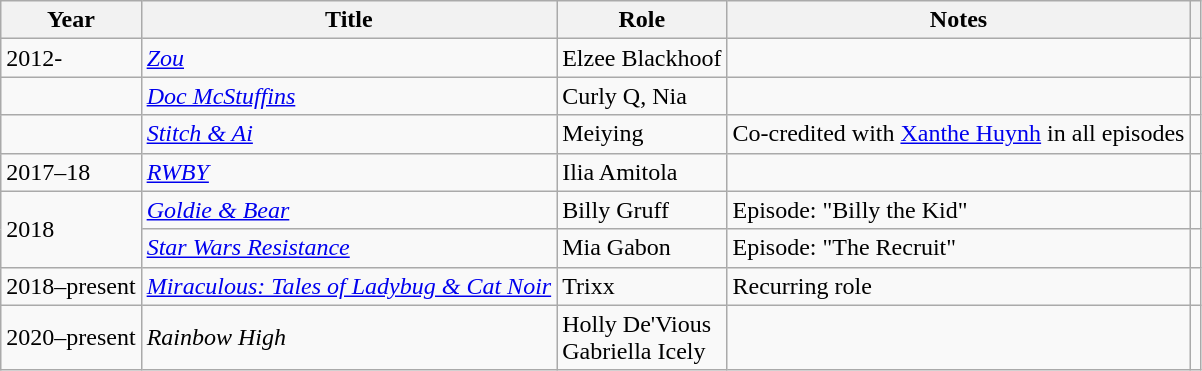<table class="wikitable sortable plainrowheaders">
<tr>
<th>Year</th>
<th>Title</th>
<th>Role</th>
<th class="unsortable">Notes</th>
<th class="unsortable"></th>
</tr>
<tr>
<td>2012-</td>
<td><em><a href='#'>Zou</a></em></td>
<td>Elzee Blackhoof</td>
<td></td>
<td></td>
</tr>
<tr>
<td></td>
<td><em><a href='#'>Doc McStuffins</a></em></td>
<td>Curly Q, Nia</td>
<td></td>
<td></td>
</tr>
<tr>
<td></td>
<td><em><a href='#'>Stitch & Ai</a></em></td>
<td>Meiying</td>
<td>Co-credited with <a href='#'>Xanthe Huynh</a> in all episodes</td>
<td></td>
</tr>
<tr>
<td>2017–18</td>
<td><em><a href='#'>RWBY</a></em></td>
<td>Ilia Amitola</td>
<td> </td>
<td></td>
</tr>
<tr>
<td rowspan="2">2018</td>
<td><em><a href='#'>Goldie & Bear</a></em></td>
<td>Billy Gruff</td>
<td>Episode: "Billy the Kid"</td>
<td></td>
</tr>
<tr>
<td><em><a href='#'>Star Wars Resistance</a></em></td>
<td>Mia Gabon</td>
<td>Episode: "The Recruit"</td>
<td></td>
</tr>
<tr>
<td>2018–present</td>
<td><em><a href='#'>Miraculous: Tales of Ladybug & Cat Noir</a></em></td>
<td>Trixx</td>
<td>Recurring role</td>
<td></td>
</tr>
<tr>
<td>2020–present</td>
<td><em>Rainbow High</em></td>
<td>Holly De'Vious<br>Gabriella Icely</td>
<td></td>
<td></td>
</tr>
</table>
